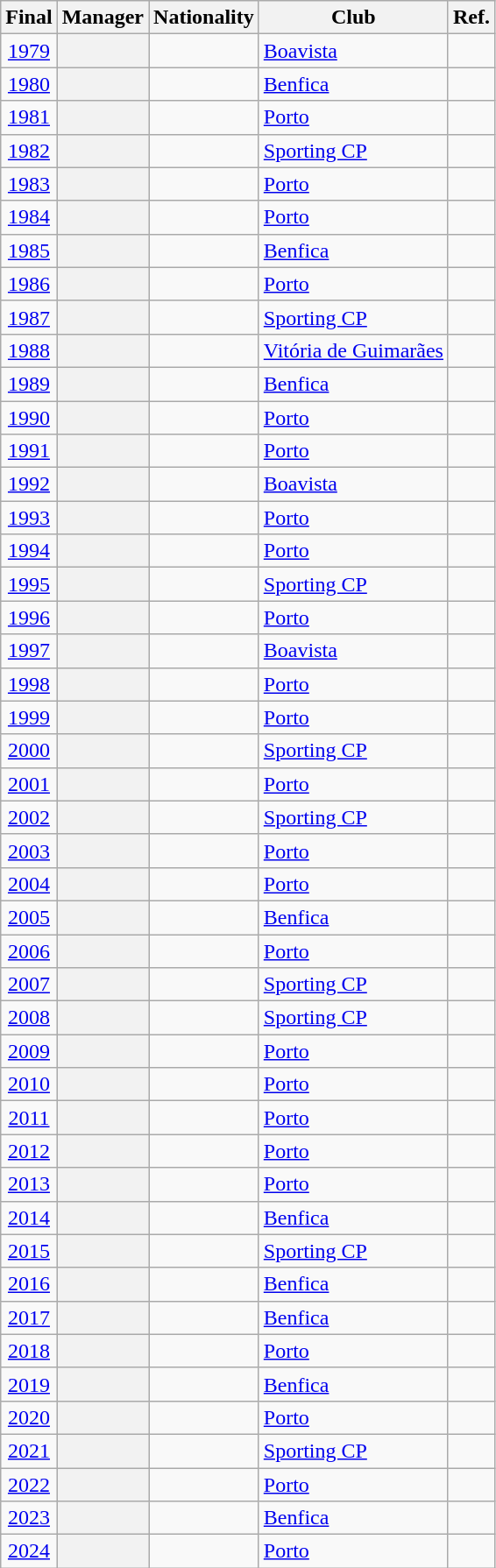<table class="sortable wikitable plainrowheaders">
<tr>
<th scope="col">Final</th>
<th scope="col">Manager</th>
<th scope="col">Nationality</th>
<th scope="col">Club</th>
<th scope="col" class="unsortable">Ref.</th>
</tr>
<tr>
<td align=center><a href='#'>1979</a></td>
<th scope="row"></th>
<td></td>
<td><a href='#'>Boavista</a></td>
<td></td>
</tr>
<tr>
<td align=center><a href='#'>1980</a></td>
<th scope="row"></th>
<td></td>
<td><a href='#'>Benfica</a></td>
<td></td>
</tr>
<tr>
<td align=center><a href='#'>1981</a></td>
<th scope="row"></th>
<td></td>
<td><a href='#'>Porto</a></td>
<td></td>
</tr>
<tr>
<td align=center><a href='#'>1982</a></td>
<th scope="row"></th>
<td></td>
<td><a href='#'>Sporting CP</a></td>
<td></td>
</tr>
<tr>
<td align=center><a href='#'>1983</a></td>
<th scope="row"></th>
<td></td>
<td><a href='#'>Porto</a></td>
<td></td>
</tr>
<tr>
<td align=center><a href='#'>1984</a></td>
<th scope="row"></th>
<td></td>
<td><a href='#'>Porto</a></td>
<td></td>
</tr>
<tr>
<td align=center><a href='#'>1985</a></td>
<th scope="row"></th>
<td></td>
<td><a href='#'>Benfica</a></td>
<td></td>
</tr>
<tr>
<td align=center><a href='#'>1986</a></td>
<th scope="row"></th>
<td></td>
<td><a href='#'>Porto</a></td>
<td></td>
</tr>
<tr>
<td align=center><a href='#'>1987</a></td>
<th scope="row"></th>
<td></td>
<td><a href='#'>Sporting CP</a></td>
<td></td>
</tr>
<tr>
<td align=center><a href='#'>1988</a></td>
<th scope="row"></th>
<td></td>
<td><a href='#'>Vitória de Guimarães</a></td>
<td></td>
</tr>
<tr>
<td align=center><a href='#'>1989</a></td>
<th scope="row"></th>
<td></td>
<td><a href='#'>Benfica</a></td>
<td></td>
</tr>
<tr>
<td align=center><a href='#'>1990</a></td>
<th scope="row"></th>
<td></td>
<td><a href='#'>Porto</a></td>
<td></td>
</tr>
<tr>
<td align=center><a href='#'>1991</a></td>
<th scope="row"></th>
<td></td>
<td><a href='#'>Porto</a></td>
<td></td>
</tr>
<tr>
<td align=center><a href='#'>1992</a></td>
<th scope="row"></th>
<td></td>
<td><a href='#'>Boavista</a></td>
<td></td>
</tr>
<tr>
<td align=center><a href='#'>1993</a></td>
<th scope="row"></th>
<td></td>
<td><a href='#'>Porto</a></td>
<td></td>
</tr>
<tr>
<td align=center><a href='#'>1994</a></td>
<th scope="row"></th>
<td></td>
<td><a href='#'>Porto</a></td>
<td></td>
</tr>
<tr>
<td align=center><a href='#'>1995</a></td>
<th scope="row"></th>
<td></td>
<td><a href='#'>Sporting CP</a></td>
<td></td>
</tr>
<tr>
<td align=center><a href='#'>1996</a></td>
<th scope="row"></th>
<td></td>
<td><a href='#'>Porto</a></td>
<td></td>
</tr>
<tr>
<td align=center><a href='#'>1997</a></td>
<th scope="row"></th>
<td></td>
<td><a href='#'>Boavista</a></td>
<td></td>
</tr>
<tr>
<td align=center><a href='#'>1998</a></td>
<th scope="row"></th>
<td></td>
<td><a href='#'>Porto</a></td>
<td></td>
</tr>
<tr>
<td align=center><a href='#'>1999</a></td>
<th scope="row"></th>
<td></td>
<td><a href='#'>Porto</a></td>
<td></td>
</tr>
<tr>
<td align=center><a href='#'>2000</a></td>
<th scope="row"></th>
<td></td>
<td><a href='#'>Sporting CP</a></td>
<td></td>
</tr>
<tr>
<td align=center><a href='#'>2001</a></td>
<th scope="row"></th>
<td></td>
<td><a href='#'>Porto</a></td>
<td></td>
</tr>
<tr>
<td align=center><a href='#'>2002</a></td>
<th scope="row"></th>
<td></td>
<td><a href='#'>Sporting CP</a></td>
<td></td>
</tr>
<tr>
<td align=center><a href='#'>2003</a></td>
<th scope="row"></th>
<td></td>
<td><a href='#'>Porto</a></td>
<td></td>
</tr>
<tr>
<td align=center><a href='#'>2004</a></td>
<th scope="row"></th>
<td></td>
<td><a href='#'>Porto</a></td>
<td></td>
</tr>
<tr>
<td align=center><a href='#'>2005</a></td>
<th scope="row"></th>
<td></td>
<td><a href='#'>Benfica</a></td>
<td></td>
</tr>
<tr>
<td align=center><a href='#'>2006</a></td>
<th scope="row"></th>
<td></td>
<td><a href='#'>Porto</a></td>
<td></td>
</tr>
<tr>
<td align=center><a href='#'>2007</a></td>
<th scope="row"></th>
<td></td>
<td><a href='#'>Sporting CP</a></td>
<td></td>
</tr>
<tr>
<td align=center><a href='#'>2008</a></td>
<th scope="row"></th>
<td></td>
<td><a href='#'>Sporting CP</a></td>
<td></td>
</tr>
<tr>
<td align=center><a href='#'>2009</a></td>
<th scope="row"></th>
<td></td>
<td><a href='#'>Porto</a></td>
<td></td>
</tr>
<tr>
<td align=center><a href='#'>2010</a></td>
<th scope="row"></th>
<td></td>
<td><a href='#'>Porto</a></td>
<td></td>
</tr>
<tr>
<td align=center><a href='#'>2011</a></td>
<th scope="row"></th>
<td></td>
<td><a href='#'>Porto</a></td>
<td></td>
</tr>
<tr>
<td align=center><a href='#'>2012</a></td>
<th scope="row"></th>
<td></td>
<td><a href='#'>Porto</a></td>
<td></td>
</tr>
<tr>
<td align=center><a href='#'>2013</a></td>
<th scope="row"></th>
<td></td>
<td><a href='#'>Porto</a></td>
<td></td>
</tr>
<tr>
<td align=center><a href='#'>2014</a></td>
<th scope="row"></th>
<td></td>
<td><a href='#'>Benfica</a></td>
<td></td>
</tr>
<tr>
<td align=center><a href='#'>2015</a></td>
<th scope="row"></th>
<td></td>
<td><a href='#'>Sporting CP</a></td>
<td></td>
</tr>
<tr>
<td align=center><a href='#'>2016</a></td>
<th scope="row"></th>
<td></td>
<td><a href='#'>Benfica</a></td>
<td></td>
</tr>
<tr>
<td align=center><a href='#'>2017</a></td>
<th scope="row"></th>
<td></td>
<td><a href='#'>Benfica</a></td>
<td></td>
</tr>
<tr>
<td align=center><a href='#'>2018</a></td>
<th scope="row"></th>
<td></td>
<td><a href='#'>Porto</a></td>
<td></td>
</tr>
<tr>
<td align=center><a href='#'>2019</a></td>
<th scope="row"></th>
<td></td>
<td><a href='#'>Benfica</a></td>
<td></td>
</tr>
<tr>
<td align=center><a href='#'>2020</a></td>
<th scope="row"></th>
<td></td>
<td><a href='#'>Porto</a></td>
<td></td>
</tr>
<tr>
<td align=center><a href='#'>2021</a></td>
<th scope="row"></th>
<td></td>
<td><a href='#'>Sporting CP</a></td>
<td></td>
</tr>
<tr>
<td align=center><a href='#'>2022</a></td>
<th scope="row"></th>
<td></td>
<td><a href='#'>Porto</a></td>
<td></td>
</tr>
<tr>
<td align=center><a href='#'>2023</a></td>
<th scope="row"></th>
<td></td>
<td><a href='#'>Benfica</a></td>
<td></td>
</tr>
<tr>
<td align=center><a href='#'>2024</a></td>
<th scope="row"></th>
<td></td>
<td><a href='#'>Porto</a></td>
<td></td>
</tr>
</table>
